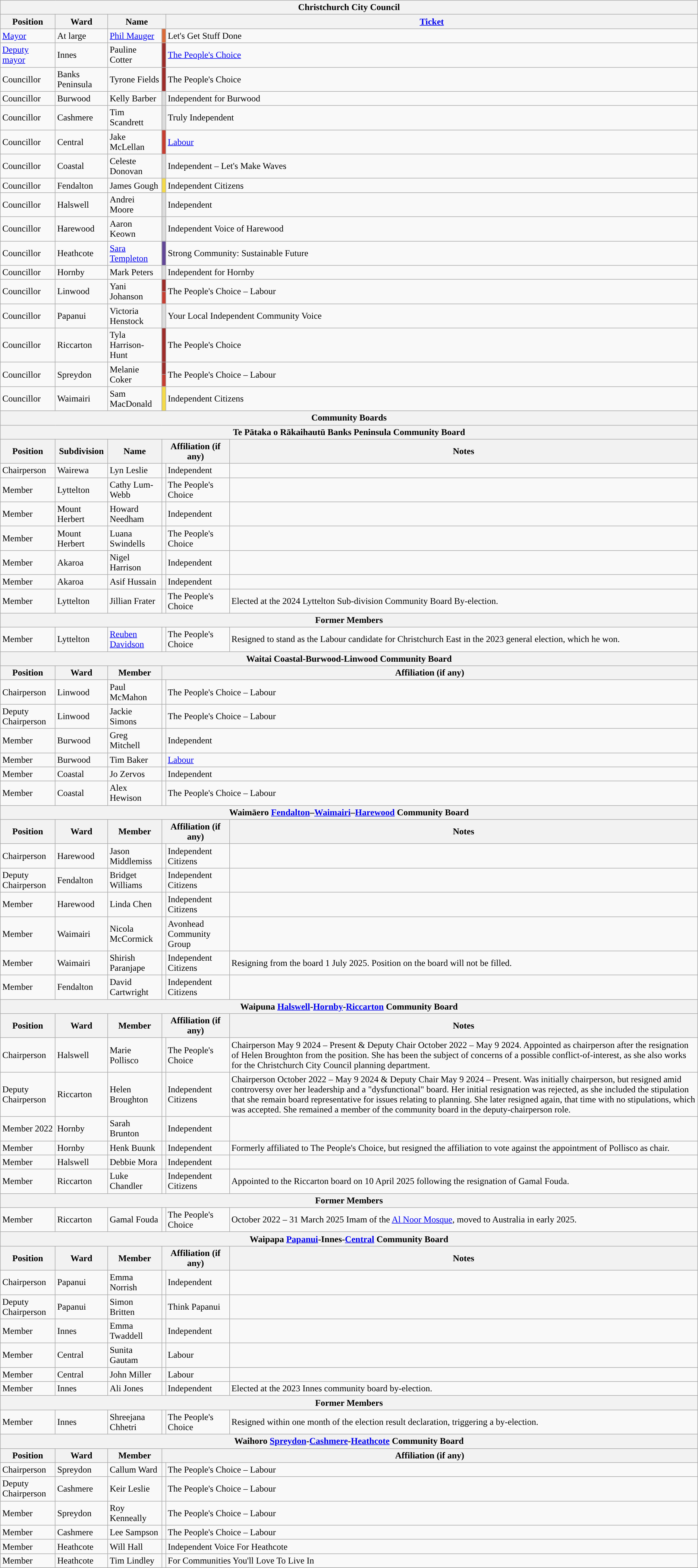<table class="wikitable" border="1">
<tr>
<th colspan=6>Christchurch City Council</th>
</tr>
<tr>
<th>Position</th>
<th>Ward</th>
<th colspan="2">Name</th>
<th colspan=2><a href='#'>Ticket</a></th>
</tr>
<tr>
<td><a href='#'>Mayor</a></td>
<td>At large</td>
<td class="nowrap"><a href='#'>Phil Mauger</a></td>
<td bgcolor="#db6b39"></td>
<td colspan="2">Let's Get Stuff Done</td>
</tr>
<tr>
<td><a href='#'>Deputy mayor</a></td>
<td>Innes</td>
<td class="nowrap">Pauline Cotter</td>
<td bgcolor="#9d2d2a"></td>
<td colspan="2"><a href='#'>The People's Choice</a></td>
</tr>
<tr>
<td>Councillor</td>
<td>Banks Peninsula</td>
<td class="nowrap">Tyrone Fields</td>
<td bgcolor="#9d2d2a"></td>
<td colspan="2">The People's Choice</td>
</tr>
<tr>
<td>Councillor</td>
<td>Burwood</td>
<td class="nowrap">Kelly Barber</td>
<td bgcolor="#dcdcdc"></td>
<td colspan="2">Independent for Burwood</td>
</tr>
<tr>
<td>Councillor</td>
<td>Cashmere</td>
<td class="nowrap">Tim Scandrett</td>
<td bgcolor="#dcdcdc"></td>
<td colspan="2">Truly Independent</td>
</tr>
<tr>
<td>Councillor</td>
<td>Central</td>
<td class="nowrap">Jake McLellan</td>
<td bgcolor="#c63e32"></td>
<td colspan="2"><a href='#'>Labour</a></td>
</tr>
<tr>
<td>Councillor</td>
<td>Coastal</td>
<td class="nowrap">Celeste Donovan</td>
<td bgcolor="#dcdcdc"></td>
<td colspan="2">Independent – Let's Make Waves</td>
</tr>
<tr>
<td>Councillor</td>
<td>Fendalton</td>
<td class="nowrap">James Gough</td>
<td bgcolor="#f4da49"></td>
<td colspan="2">Independent Citizens</td>
</tr>
<tr>
<td>Councillor</td>
<td>Halswell</td>
<td class="nowrap">Andrei Moore</td>
<td bgcolor="#dcdcdc"></td>
<td colspan="2">Independent</td>
</tr>
<tr>
<td>Councillor</td>
<td>Harewood</td>
<td class="nowrap">Aaron Keown</td>
<td bgcolor="#dcdcdc"></td>
<td colspan="2">Independent Voice of Harewood</td>
</tr>
<tr>
<td>Councillor</td>
<td>Heathcote</td>
<td class="nowrap"><a href='#'>Sara Templeton</a></td>
<td bgcolor="#624797"></td>
<td colspan="2">Strong Community: Sustainable Future</td>
</tr>
<tr>
<td>Councillor</td>
<td>Hornby</td>
<td class="nowrap">Mark Peters</td>
<td bgcolor="#dcdcdc"></td>
<td colspan="2">Independent for Hornby</td>
</tr>
<tr>
<td rowspan="2">Councillor</td>
<td rowspan="2">Linwood</td>
<td class="nowrap" rowspan="2">Yani Johanson</td>
<td bgcolor="#9d2d2a"></td>
<td colspan="2" rowspan="2">The People's Choice – Labour</td>
</tr>
<tr>
<td bgcolor="#c63e32"></td>
</tr>
<tr>
<td>Councillor</td>
<td>Papanui</td>
<td class="nowrap">Victoria Henstock</td>
<td bgcolor="#dcdcdc"></td>
<td colspan="2">Your Local Independent Community Voice</td>
</tr>
<tr>
<td>Councillor</td>
<td>Riccarton</td>
<td class="nowrap">Tyla Harrison-Hunt</td>
<td bgcolor="#9d2d2a"></td>
<td colspan="2">The People's Choice</td>
</tr>
<tr>
<td rowspan="2">Councillor</td>
<td rowspan="2">Spreydon</td>
<td class="nowrap" rowspan="2">Melanie Coker</td>
<td bgcolor="#9d2d2a"></td>
<td colspan="2" rowspan="2">The People's Choice – Labour</td>
</tr>
<tr>
<td bgcolor="#c63e32"></td>
</tr>
<tr>
<td>Councillor</td>
<td>Waimairi</td>
<td class="nowrap">Sam MacDonald</td>
<td bgcolor="#f4da49"></td>
<td colspan="2">Independent Citizens</td>
</tr>
<tr>
<th colspan=6>Community Boards</th>
</tr>
<tr>
<th colspan=6>Te Pātaka o Rākaihautū Banks Peninsula Community Board</th>
</tr>
<tr>
<th>Position</th>
<th>Subdivision</th>
<th>Name</th>
<th colspan="2">Affiliation (if any)</th>
<th>Notes</th>
</tr>
<tr>
<td>Chairperson</td>
<td>Wairewa</td>
<td class="nowrap">Lyn Leslie</td>
<td></td>
<td>Independent</td>
<td></td>
</tr>
<tr>
<td>Member</td>
<td>Lyttelton</td>
<td class="nowrap">Cathy Lum-Webb</td>
<td></td>
<td>The People's Choice</td>
<td></td>
</tr>
<tr>
<td>Member</td>
<td>Mount Herbert</td>
<td class="nowrap">Howard Needham</td>
<td></td>
<td>Independent</td>
<td></td>
</tr>
<tr>
<td>Member</td>
<td>Mount Herbert</td>
<td class="nowrap">Luana Swindells</td>
<td></td>
<td>The People's Choice</td>
<td></td>
</tr>
<tr>
<td>Member</td>
<td>Akaroa</td>
<td class="nowrap">Nigel Harrison</td>
<td></td>
<td>Independent</td>
<td></td>
</tr>
<tr>
<td>Member</td>
<td>Akaroa</td>
<td class="nowrap">Asif Hussain</td>
<td></td>
<td>Independent</td>
<td></td>
</tr>
<tr>
<td>Member</td>
<td>Lyttelton</td>
<td class="nowrap">Jillian Frater</td>
<td></td>
<td>The People's Choice</td>
<td>Elected at the 2024 Lyttelton Sub-division Community Board By-election.</td>
</tr>
<tr>
<th colspan=6>Former Members</th>
</tr>
<tr>
<td>Member</td>
<td>Lyttelton</td>
<td class="nowrap"><a href='#'>Reuben Davidson</a></td>
<td></td>
<td>The People's Choice</td>
<td>Resigned to stand as the Labour candidate for Christchurch East in the 2023 general election, which he won.</td>
</tr>
<tr>
<th colspan=6>Waitai Coastal-Burwood-Linwood Community Board</th>
</tr>
<tr>
<th>Position</th>
<th>Ward</th>
<th>Member</th>
<th colspan="3">Affiliation (if any)</th>
</tr>
<tr>
<td>Chairperson</td>
<td>Linwood</td>
<td class="nowrap">Paul McMahon</td>
<td></td>
<td colspan="2">The People's Choice – Labour</td>
</tr>
<tr>
<td>Deputy Chairperson</td>
<td>Linwood</td>
<td class="nowrap">Jackie Simons</td>
<td></td>
<td colspan="2">The People's Choice – Labour</td>
</tr>
<tr>
<td>Member</td>
<td>Burwood</td>
<td class="nowrap">Greg Mitchell</td>
<td></td>
<td colspan="2">Independent</td>
</tr>
<tr>
<td>Member</td>
<td>Burwood</td>
<td class="nowrap">Tim Baker</td>
<td></td>
<td colspan="2"><a href='#'>Labour</a></td>
</tr>
<tr>
<td>Member</td>
<td>Coastal</td>
<td class="nowrap">Jo Zervos</td>
<td></td>
<td colspan="2">Independent</td>
</tr>
<tr>
<td>Member</td>
<td>Coastal</td>
<td class="nowrap">Alex Hewison</td>
<td></td>
<td colspan="2">The People's Choice – Labour</td>
</tr>
<tr>
<th colspan=6>Waimāero <a href='#'>Fendalton</a>–<a href='#'>Waimairi</a>–<a href='#'>Harewood</a> Community Board</th>
</tr>
<tr>
<th>Position</th>
<th>Ward</th>
<th>Member</th>
<th colspan="2">Affiliation (if any)</th>
<th>Notes</th>
</tr>
<tr>
<td>Chairperson</td>
<td>Harewood</td>
<td class="nowrap">Jason Middlemiss</td>
<td></td>
<td>Independent Citizens</td>
<td></td>
</tr>
<tr>
<td>Deputy Chairperson</td>
<td>Fendalton</td>
<td class="nowrap">Bridget Williams</td>
<td></td>
<td>Independent Citizens</td>
<td></td>
</tr>
<tr>
<td>Member</td>
<td>Harewood</td>
<td class="nowrap">Linda Chen</td>
<td></td>
<td>Independent Citizens</td>
<td></td>
</tr>
<tr>
<td>Member</td>
<td>Waimairi</td>
<td class="nowrap">Nicola McCormick</td>
<td></td>
<td>Avonhead Community Group</td>
<td></td>
</tr>
<tr>
<td>Member</td>
<td>Waimairi</td>
<td class="nowrap">Shirish Paranjape</td>
<td></td>
<td>Independent Citizens</td>
<td>Resigning from the board 1 July 2025. Position on the board will not be filled.</td>
</tr>
<tr>
<td>Member</td>
<td>Fendalton</td>
<td class="nowrap">David Cartwright</td>
<td></td>
<td>Independent Citizens</td>
</tr>
<tr>
<th colspan=6>Waipuna <a href='#'>Halswell</a>-<a href='#'>Hornby</a>-<a href='#'>Riccarton</a> Community Board</th>
</tr>
<tr>
<th>Position</th>
<th>Ward</th>
<th>Member</th>
<th colspan="2">Affiliation (if any)</th>
<th>Notes</th>
</tr>
<tr>
<td>Chairperson</td>
<td>Halswell</td>
<td class="nowrap">Marie Pollisco</td>
<td></td>
<td>The People's Choice</td>
<td>Chairperson May 9 2024 – Present & Deputy Chair October 2022 – May 9 2024. Appointed as chairperson after the resignation of Helen Broughton from the position. She has been the subject of concerns of a possible conflict-of-interest, as she also works for the Christchurch City Council planning department.</td>
</tr>
<tr>
<td>Deputy Chairperson</td>
<td>Riccarton</td>
<td class="nowrap">Helen Broughton</td>
<td></td>
<td>Independent Citizens</td>
<td>Chairperson October 2022 – May 9 2024 & Deputy Chair May 9 2024 – Present. Was initially chairperson, but resigned amid controversy over her leadership and a "dysfunctional" board. Her initial resignation was rejected, as she included the stipulation that she remain board representative for issues relating to planning. She later resigned again, that time with no stipulations, which was accepted. She remained a member of the community board in the deputy-chairperson role.</td>
</tr>
<tr>
<td>Member 2022</td>
<td>Hornby</td>
<td class="nowrap">Sarah Brunton</td>
<td></td>
<td>Independent</td>
<td></td>
</tr>
<tr>
<td>Member</td>
<td>Hornby</td>
<td class="nowrap">Henk Buunk</td>
<td></td>
<td>Independent</td>
<td>Formerly affiliated to The People's Choice, but resigned the affiliation to vote against the appointment of Pollisco as chair.</td>
</tr>
<tr>
<td>Member</td>
<td>Halswell</td>
<td class="nowrap">Debbie Mora</td>
<td></td>
<td>Independent</td>
<td></td>
</tr>
<tr>
<td>Member</td>
<td>Riccarton</td>
<td class="nowrap">Luke Chandler</td>
<td></td>
<td>Independent Citizens</td>
<td>Appointed to the Riccarton board on 10 April 2025 following the resignation of Gamal Fouda.</td>
</tr>
<tr>
<th colspan=6>Former Members</th>
</tr>
<tr>
<td>Member</td>
<td>Riccarton</td>
<td class="nowrap">Gamal Fouda</td>
<td></td>
<td>The People's Choice</td>
<td>October 2022 – 31 March 2025 Imam of the <a href='#'>Al Noor Mosque</a>, moved to Australia in early 2025.</td>
</tr>
<tr>
<th colspan=6>Waipapa <a href='#'>Papanui</a>-Innes-<a href='#'>Central</a> Community Board</th>
</tr>
<tr>
<th>Position</th>
<th>Ward</th>
<th>Member</th>
<th colspan="2">Affiliation (if any)</th>
<th>Notes</th>
</tr>
<tr>
<td>Chairperson</td>
<td>Papanui</td>
<td class="nowrap">Emma Norrish</td>
<td></td>
<td>Independent</td>
<td></td>
</tr>
<tr>
<td>Deputy Chairperson</td>
<td>Papanui</td>
<td class="nowrap">Simon Britten</td>
<td></td>
<td>Think Papanui</td>
<td></td>
</tr>
<tr>
<td>Member</td>
<td>Innes</td>
<td class="nowrap">Emma Twaddell</td>
<td></td>
<td>Independent</td>
<td></td>
</tr>
<tr>
<td>Member</td>
<td>Central</td>
<td class="nowrap">Sunita Gautam</td>
<td></td>
<td>Labour</td>
<td></td>
</tr>
<tr>
<td>Member</td>
<td>Central</td>
<td class="nowrap">John Miller</td>
<td></td>
<td>Labour</td>
<td></td>
</tr>
<tr>
<td>Member</td>
<td>Innes</td>
<td class="nowrap">Ali Jones</td>
<td></td>
<td>Independent</td>
<td>Elected at the 2023 Innes community board by-election.</td>
</tr>
<tr>
<th colspan=6>Former Members</th>
</tr>
<tr>
<td>Member</td>
<td>Innes</td>
<td class="nowrap">Shreejana Chhetri</td>
<td></td>
<td>The People's Choice</td>
<td>Resigned within one month of the election result declaration, triggering a by-election.</td>
</tr>
<tr>
<th colspan=6>Waihoro <a href='#'>Spreydon</a>-<a href='#'>Cashmere</a>-<a href='#'>Heathcote</a> Community Board</th>
</tr>
<tr>
<th>Position</th>
<th>Ward</th>
<th>Member</th>
<th colspan="3">Affiliation (if any)</th>
</tr>
<tr>
<td>Chairperson</td>
<td>Spreydon</td>
<td class="nowrap">Callum Ward</td>
<td></td>
<td colspan="2">The People's Choice – Labour</td>
</tr>
<tr>
<td>Deputy Chairperson</td>
<td>Cashmere</td>
<td class="nowrap">Keir Leslie</td>
<td></td>
<td colspan="2">The People's Choice – Labour</td>
</tr>
<tr>
<td>Member</td>
<td>Spreydon</td>
<td class="nowrap">Roy Kenneally</td>
<td></td>
<td colspan="2">The People's Choice – Labour</td>
</tr>
<tr>
<td>Member</td>
<td>Cashmere</td>
<td class="nowrap">Lee Sampson</td>
<td></td>
<td colspan="2">The People's Choice – Labour</td>
</tr>
<tr>
<td>Member</td>
<td>Heathcote</td>
<td class="nowrap">Will Hall</td>
<td></td>
<td colspan="2">Independent Voice For Heathcote</td>
</tr>
<tr>
<td>Member</td>
<td>Heathcote</td>
<td class="nowrap">Tim Lindley</td>
<td></td>
<td colspan="2">For Communities You'll Love To Live In</td>
</tr>
<tr>
</tr>
</table>
